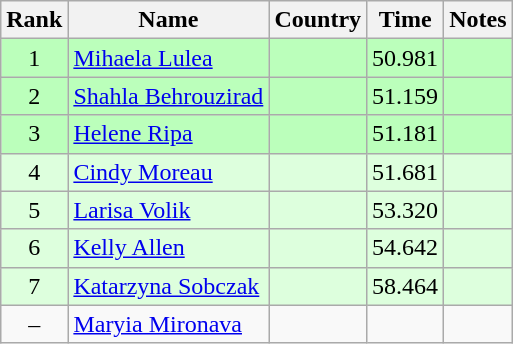<table class="wikitable" style="text-align:center">
<tr>
<th>Rank</th>
<th>Name</th>
<th>Country</th>
<th>Time</th>
<th>Notes</th>
</tr>
<tr bgcolor=bbffbb>
<td>1</td>
<td align="left"><a href='#'>Mihaela Lulea</a></td>
<td align="left"></td>
<td>50.981</td>
<td></td>
</tr>
<tr bgcolor=bbffbb>
<td>2</td>
<td align="left"><a href='#'>Shahla Behrouzirad</a></td>
<td align="left"></td>
<td>51.159</td>
<td></td>
</tr>
<tr bgcolor=bbffbb>
<td>3</td>
<td align="left"><a href='#'>Helene Ripa</a></td>
<td align="left"></td>
<td>51.181</td>
<td></td>
</tr>
<tr bgcolor=ddffdd>
<td>4</td>
<td align="left"><a href='#'>Cindy Moreau</a></td>
<td align="left"></td>
<td>51.681</td>
<td></td>
</tr>
<tr bgcolor=ddffdd>
<td>5</td>
<td align="left"><a href='#'>Larisa Volik</a></td>
<td align="left"></td>
<td>53.320</td>
<td></td>
</tr>
<tr bgcolor=ddffdd>
<td>6</td>
<td align="left"><a href='#'>Kelly Allen</a></td>
<td align="left"></td>
<td>54.642</td>
<td></td>
</tr>
<tr bgcolor=ddffdd>
<td>7</td>
<td align="left"><a href='#'>Katarzyna Sobczak</a></td>
<td align="left"></td>
<td>58.464</td>
<td></td>
</tr>
<tr>
<td>–</td>
<td align="left"><a href='#'>Maryia Mironava</a></td>
<td align="left"></td>
<td></td>
<td></td>
</tr>
</table>
